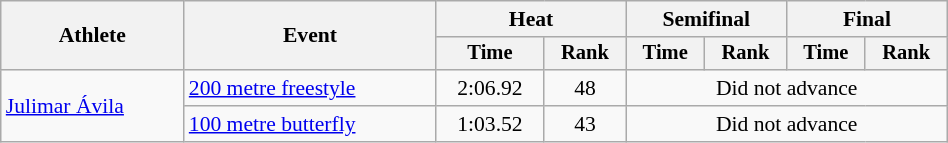<table class="wikitable" style="text-align:center; font-size:90%; width:50%;">
<tr>
<th rowspan="2">Athlete</th>
<th rowspan="2">Event</th>
<th colspan="2">Heat</th>
<th colspan="2">Semifinal</th>
<th colspan="2">Final</th>
</tr>
<tr style="font-size:95%">
<th>Time</th>
<th>Rank</th>
<th>Time</th>
<th>Rank</th>
<th>Time</th>
<th>Rank</th>
</tr>
<tr>
<td align=left rowspan=2><a href='#'>Julimar Ávila</a></td>
<td align=left><a href='#'>200 metre freestyle</a></td>
<td>2:06.92</td>
<td>48</td>
<td colspan=4>Did not advance</td>
</tr>
<tr>
<td align=left><a href='#'>100 metre butterfly</a></td>
<td>1:03.52</td>
<td>43</td>
<td colspan=4>Did not advance</td>
</tr>
</table>
